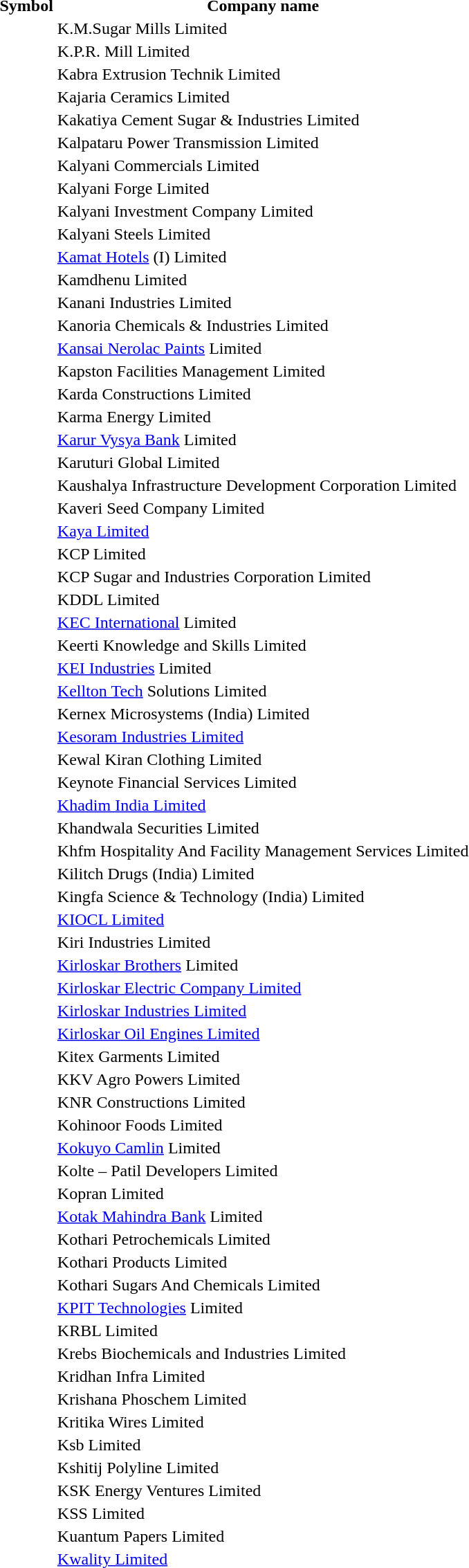<table style="background:transparent;">
<tr>
<th>Symbol</th>
<th>Company name</th>
</tr>
<tr>
<td></td>
<td>K.M.Sugar Mills Limited</td>
</tr>
<tr>
<td></td>
<td>K.P.R. Mill Limited</td>
</tr>
<tr>
<td></td>
<td>Kabra Extrusion Technik Limited</td>
</tr>
<tr>
<td></td>
<td>Kajaria Ceramics Limited</td>
</tr>
<tr>
<td></td>
<td>Kakatiya Cement Sugar & Industries Limited</td>
</tr>
<tr>
<td></td>
<td>Kalpataru Power Transmission Limited</td>
</tr>
<tr>
<td></td>
<td>Kalyani Commercials Limited</td>
</tr>
<tr>
<td></td>
<td>Kalyani Forge Limited</td>
</tr>
<tr>
<td></td>
<td>Kalyani Investment Company Limited</td>
</tr>
<tr>
<td></td>
<td>Kalyani Steels Limited</td>
</tr>
<tr>
<td></td>
<td><a href='#'>Kamat Hotels</a> (I) Limited</td>
</tr>
<tr>
<td></td>
<td>Kamdhenu Limited</td>
</tr>
<tr>
<td></td>
<td>Kanani Industries Limited</td>
</tr>
<tr>
<td></td>
<td>Kanoria Chemicals & Industries Limited</td>
</tr>
<tr>
<td></td>
<td><a href='#'>Kansai Nerolac Paints</a> Limited</td>
</tr>
<tr>
<td></td>
<td>Kapston Facilities Management Limited</td>
</tr>
<tr>
<td></td>
<td>Karda Constructions Limited</td>
</tr>
<tr>
<td></td>
<td>Karma Energy Limited</td>
</tr>
<tr>
<td></td>
<td><a href='#'>Karur Vysya Bank</a> Limited</td>
</tr>
<tr>
<td></td>
<td>Karuturi Global Limited</td>
</tr>
<tr>
<td></td>
<td>Kaushalya Infrastructure Development Corporation Limited</td>
</tr>
<tr>
<td></td>
<td>Kaveri Seed Company Limited</td>
</tr>
<tr>
<td></td>
<td><a href='#'>Kaya Limited</a></td>
</tr>
<tr>
<td></td>
<td>KCP Limited</td>
</tr>
<tr>
<td></td>
<td>KCP Sugar and Industries Corporation Limited</td>
</tr>
<tr>
<td></td>
<td>KDDL Limited</td>
</tr>
<tr>
<td></td>
<td><a href='#'>KEC International</a> Limited</td>
</tr>
<tr>
<td></td>
<td>Keerti Knowledge and Skills Limited</td>
</tr>
<tr>
<td></td>
<td><a href='#'>KEI Industries</a> Limited</td>
</tr>
<tr>
<td></td>
<td><a href='#'>Kellton Tech</a> Solutions Limited</td>
</tr>
<tr>
<td></td>
<td>Kernex Microsystems (India) Limited</td>
</tr>
<tr>
<td></td>
<td><a href='#'>Kesoram Industries Limited</a></td>
</tr>
<tr>
<td></td>
<td>Kewal Kiran Clothing Limited</td>
</tr>
<tr>
<td></td>
<td>Keynote Financial Services Limited</td>
</tr>
<tr>
<td></td>
<td><a href='#'>Khadim India Limited</a></td>
</tr>
<tr>
<td></td>
<td>Khandwala Securities Limited</td>
</tr>
<tr>
<td></td>
<td>Khfm Hospitality And Facility Management Services Limited</td>
</tr>
<tr>
<td></td>
<td>Kilitch Drugs (India) Limited</td>
</tr>
<tr>
<td></td>
<td>Kingfa Science & Technology (India) Limited</td>
</tr>
<tr>
<td></td>
<td><a href='#'>KIOCL Limited</a></td>
</tr>
<tr>
<td></td>
<td>Kiri Industries Limited</td>
</tr>
<tr>
<td></td>
<td><a href='#'>Kirloskar Brothers</a> Limited</td>
</tr>
<tr>
<td></td>
<td><a href='#'>Kirloskar Electric Company Limited</a></td>
</tr>
<tr>
<td></td>
<td><a href='#'>Kirloskar Industries Limited</a></td>
</tr>
<tr>
<td></td>
<td><a href='#'>Kirloskar Oil Engines Limited</a></td>
</tr>
<tr>
<td></td>
<td>Kitex Garments Limited</td>
</tr>
<tr>
<td></td>
<td>KKV Agro Powers Limited</td>
</tr>
<tr>
<td></td>
<td>KNR Constructions Limited</td>
</tr>
<tr>
<td></td>
<td>Kohinoor Foods Limited</td>
</tr>
<tr>
<td></td>
<td><a href='#'>Kokuyo Camlin</a> Limited</td>
</tr>
<tr>
<td></td>
<td>Kolte – Patil Developers Limited</td>
</tr>
<tr>
<td></td>
<td>Kopran Limited</td>
</tr>
<tr>
<td></td>
<td><a href='#'>Kotak Mahindra Bank</a> Limited</td>
</tr>
<tr>
<td></td>
<td>Kothari Petrochemicals Limited</td>
</tr>
<tr>
<td></td>
<td>Kothari Products Limited</td>
</tr>
<tr>
<td></td>
<td>Kothari Sugars And Chemicals Limited</td>
</tr>
<tr>
<td></td>
<td><a href='#'>KPIT Technologies</a> Limited</td>
</tr>
<tr>
<td></td>
<td>KRBL Limited</td>
</tr>
<tr>
<td></td>
<td>Krebs Biochemicals and Industries Limited</td>
</tr>
<tr>
<td></td>
<td>Kridhan Infra Limited</td>
</tr>
<tr>
<td></td>
<td>Krishana Phoschem Limited</td>
</tr>
<tr>
<td></td>
<td>Kritika Wires Limited</td>
</tr>
<tr>
<td></td>
<td>Ksb Limited</td>
</tr>
<tr>
<td></td>
<td>Kshitij Polyline Limited</td>
</tr>
<tr>
<td></td>
<td>KSK Energy Ventures Limited</td>
</tr>
<tr>
<td></td>
<td>KSS Limited</td>
</tr>
<tr>
<td></td>
<td>Kuantum Papers Limited</td>
</tr>
<tr>
<td></td>
<td><a href='#'>Kwality Limited</a></td>
</tr>
<tr>
</tr>
</table>
